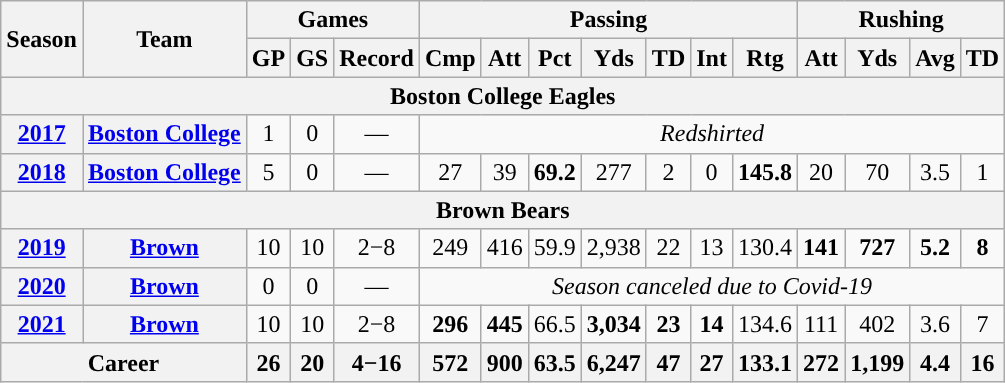<table class=wikitable style="text-align:center;">
<tr>
<th rowspan="2">Season</th>
<th rowspan="2">Team</th>
<th colspan="3">Games</th>
<th colspan="7">Passing</th>
<th colspan="4">Rushing</th>
</tr>
<tr>
<th>GP</th>
<th>GS</th>
<th>Record</th>
<th>Cmp</th>
<th>Att</th>
<th>Pct</th>
<th>Yds</th>
<th>TD</th>
<th>Int</th>
<th>Rtg</th>
<th>Att</th>
<th>Yds</th>
<th>Avg</th>
<th>TD</th>
</tr>
<tr>
<th colspan="16">Boston College Eagles</th>
</tr>
<tr>
<th><a href='#'>2017</a></th>
<th><a href='#'>Boston College</a></th>
<td>1</td>
<td>0</td>
<td>—</td>
<td colspan="12"><em>Redshirted </em></td>
</tr>
<tr>
<th><a href='#'>2018</a></th>
<th><a href='#'>Boston College</a></th>
<td>5</td>
<td>0</td>
<td>—</td>
<td>27</td>
<td>39</td>
<td><strong>69.2</strong></td>
<td>277</td>
<td>2</td>
<td>0</td>
<td><strong>145.8</strong></td>
<td>20</td>
<td>70</td>
<td>3.5</td>
<td>1</td>
</tr>
<tr>
<th colspan="16">Brown Bears</th>
</tr>
<tr>
<th><a href='#'>2019</a></th>
<th><a href='#'>Brown</a></th>
<td>10</td>
<td>10</td>
<td>2−8</td>
<td>249</td>
<td>416</td>
<td>59.9</td>
<td>2,938</td>
<td>22</td>
<td>13</td>
<td>130.4</td>
<td><strong>141</strong></td>
<td><strong>727</strong></td>
<td><strong>5.2</strong></td>
<td><strong>8</strong></td>
</tr>
<tr>
<th><a href='#'>2020</a></th>
<th><a href='#'>Brown</a></th>
<td>0</td>
<td>0</td>
<td>—</td>
<td colspan="11"><em>Season canceled due to Covid-19</em></td>
</tr>
<tr>
<th><a href='#'>2021</a></th>
<th><a href='#'>Brown</a></th>
<td>10</td>
<td>10</td>
<td>2−8</td>
<td><strong>296</strong></td>
<td><strong>445</strong></td>
<td>66.5</td>
<td><strong>3,034</strong></td>
<td><strong>23</strong></td>
<td><strong>14</strong></td>
<td>134.6</td>
<td>111</td>
<td>402</td>
<td>3.6</td>
<td>7</td>
</tr>
<tr>
<th colspan="2">Career</th>
<th>26</th>
<th>20</th>
<th>4−16</th>
<th>572</th>
<th>900</th>
<th>63.5</th>
<th>6,247</th>
<th>47</th>
<th>27</th>
<th>133.1</th>
<th>272</th>
<th>1,199</th>
<th>4.4</th>
<th>16</th>
</tr>
</table>
